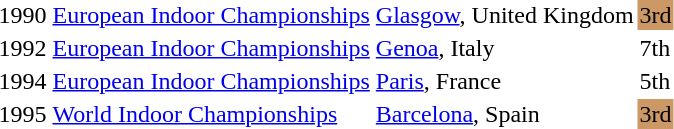<table>
<tr>
<td>1990</td>
<td><a href='#'>European Indoor Championships</a></td>
<td><a href='#'>Glasgow</a>, United Kingdom</td>
<td bgcolor="cc9966">3rd</td>
<td></td>
</tr>
<tr>
<td>1992</td>
<td><a href='#'>European Indoor Championships</a></td>
<td><a href='#'>Genoa</a>, Italy</td>
<td>7th</td>
<td></td>
</tr>
<tr>
<td>1994</td>
<td><a href='#'>European Indoor Championships</a></td>
<td><a href='#'>Paris</a>, France</td>
<td>5th</td>
<td></td>
</tr>
<tr>
<td>1995</td>
<td><a href='#'>World Indoor Championships</a></td>
<td><a href='#'>Barcelona</a>, Spain</td>
<td bgcolor="cc9966">3rd</td>
<td></td>
</tr>
</table>
